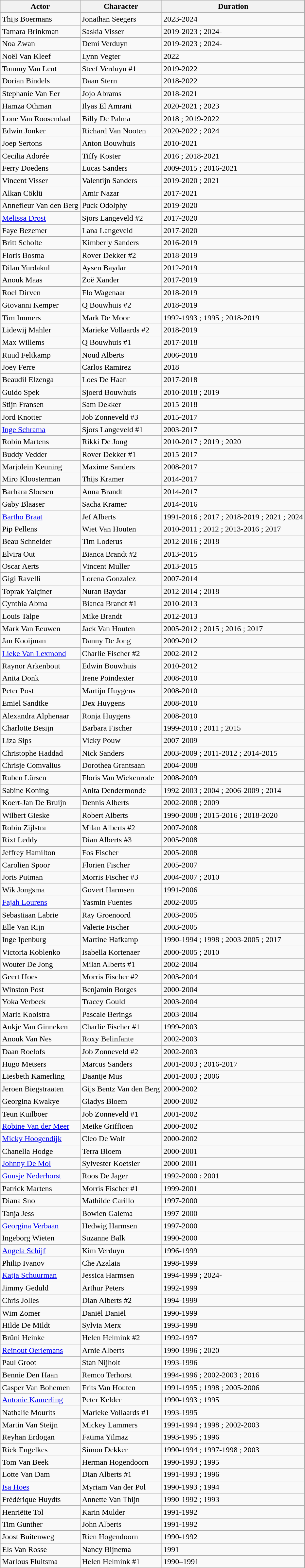<table class="wikitable sortable">
<tr>
<th>Actor</th>
<th>Character</th>
<th>Duration</th>
</tr>
<tr>
<td>Thijs Boermans</td>
<td>Jonathan Seegers</td>
<td>2023-2024</td>
</tr>
<tr>
<td>Tamara Brinkman</td>
<td>Saskia Visser</td>
<td>2019-2023 ; 2024-</td>
</tr>
<tr>
<td>Noa Zwan</td>
<td>Demi Verduyn</td>
<td>2019-2023 ; 2024-</td>
</tr>
<tr>
<td>Noël Van Kleef</td>
<td>Lynn Vegter</td>
<td>2022</td>
</tr>
<tr>
<td>Tommy Van Lent</td>
<td>Steef Verduyn #1</td>
<td>2019-2022</td>
</tr>
<tr>
<td>Dorian Bindels</td>
<td>Daan Stern</td>
<td>2018-2022</td>
</tr>
<tr>
<td>Stephanie Van Eer</td>
<td>Jojo Abrams</td>
<td>2018-2021</td>
</tr>
<tr>
<td>Hamza Othman</td>
<td>Ilyas El Amrani</td>
<td>2020-2021 ; 2023</td>
</tr>
<tr>
<td>Lone Van Roosendaal</td>
<td>Billy De Palma</td>
<td>2018 ; 2019-2022</td>
</tr>
<tr>
<td>Edwin Jonker</td>
<td>Richard Van Nooten</td>
<td>2020-2022 ; 2024</td>
</tr>
<tr>
<td>Joep Sertons</td>
<td>Anton Bouwhuis</td>
<td>2010-2021</td>
</tr>
<tr>
<td>Cecilia Adorée</td>
<td>Tiffy Koster</td>
<td>2016 ; 2018-2021</td>
</tr>
<tr>
<td>Ferry Doedens</td>
<td>Lucas Sanders</td>
<td>2009-2015 ; 2016-2021</td>
</tr>
<tr>
<td>Vincent Visser</td>
<td>Valentijn Sanders</td>
<td>2019-2020 ; 2021</td>
</tr>
<tr>
<td>Alkan Cöklü</td>
<td>Amir Nazar</td>
<td>2017-2021</td>
</tr>
<tr>
<td>Annefleur Van den Berg</td>
<td>Puck Odolphy</td>
<td>2019-2020</td>
</tr>
<tr>
<td><a href='#'>Melissa Drost</a></td>
<td>Sjors Langeveld #2</td>
<td>2017-2020</td>
</tr>
<tr>
<td>Faye Bezemer</td>
<td>Lana Langeveld</td>
<td>2017-2020</td>
</tr>
<tr>
<td>Britt Scholte</td>
<td>Kimberly Sanders</td>
<td>2016-2019</td>
</tr>
<tr>
<td>Floris Bosma</td>
<td>Rover Dekker #2</td>
<td>2018-2019</td>
</tr>
<tr>
<td>Dilan Yurdakul</td>
<td>Aysen Baydar</td>
<td>2012-2019</td>
</tr>
<tr>
<td>Anouk Maas</td>
<td>Zoë Xander</td>
<td>2017-2019</td>
</tr>
<tr>
<td>Roel Dirven</td>
<td>Flo Wagenaar</td>
<td>2018-2019</td>
</tr>
<tr>
<td>Giovanni Kemper</td>
<td>Q Bouwhuis #2</td>
<td>2018-2019</td>
</tr>
<tr>
<td>Tim Immers</td>
<td>Mark De Moor</td>
<td>1992-1993 ; 1995 ; 2018-2019</td>
</tr>
<tr>
<td>Lidewij Mahler</td>
<td>Marieke Vollaards #2</td>
<td>2018-2019</td>
</tr>
<tr>
<td>Max Willems</td>
<td>Q Bouwhuis #1</td>
<td>2017-2018</td>
</tr>
<tr>
<td>Ruud Feltkamp</td>
<td>Noud Alberts</td>
<td>2006-2018</td>
</tr>
<tr>
<td>Joey Ferre</td>
<td>Carlos Ramirez</td>
<td>2018</td>
</tr>
<tr>
<td>Beaudil Elzenga</td>
<td>Loes De Haan</td>
<td>2017-2018</td>
</tr>
<tr>
<td>Guido Spek</td>
<td>Sjoerd Bouwhuis</td>
<td>2010-2018 ; 2019</td>
</tr>
<tr>
<td>Stijn Fransen</td>
<td>Sam Dekker</td>
<td>2015-2018</td>
</tr>
<tr>
<td>Jord Knotter</td>
<td>Job Zonneveld #3</td>
<td>2015-2017</td>
</tr>
<tr>
<td><a href='#'>Inge Schrama</a></td>
<td>Sjors Langeveld #1</td>
<td>2003-2017</td>
</tr>
<tr>
<td>Robin Martens</td>
<td>Rikki De Jong</td>
<td>2010-2017 ; 2019 ; 2020</td>
</tr>
<tr>
<td>Buddy Vedder</td>
<td>Rover Dekker #1</td>
<td>2015-2017</td>
</tr>
<tr>
<td>Marjolein Keuning</td>
<td>Maxime Sanders</td>
<td>2008-2017</td>
</tr>
<tr>
<td>Miro Kloosterman</td>
<td>Thijs Kramer</td>
<td>2014-2017</td>
</tr>
<tr>
<td>Barbara Sloesen</td>
<td>Anna Brandt</td>
<td>2014-2017</td>
</tr>
<tr>
<td>Gaby Blaaser</td>
<td>Sacha Kramer</td>
<td>2014-2016</td>
</tr>
<tr>
<td><a href='#'>Bartho Braat</a></td>
<td>Jef Alberts</td>
<td>1991-2016 ; 2017 ; 2018-2019 ; 2021 ; 2024</td>
</tr>
<tr>
<td>Pip Pellens</td>
<td>Wiet Van Houten</td>
<td>2010-2011 ; 2012 ; 2013-2016 ; 2017</td>
</tr>
<tr>
<td>Beau Schneider</td>
<td>Tim Loderus</td>
<td>2012-2016 ; 2018</td>
</tr>
<tr>
<td>Elvira Out</td>
<td>Bianca Brandt #2</td>
<td>2013-2015</td>
</tr>
<tr>
<td>Oscar Aerts</td>
<td>Vincent Muller</td>
<td>2013-2015</td>
</tr>
<tr>
<td>Gigi Ravelli</td>
<td>Lorena Gonzalez</td>
<td>2007-2014</td>
</tr>
<tr>
<td>Toprak Yalçiner</td>
<td>Nuran Baydar</td>
<td>2012-2014 ; 2018</td>
</tr>
<tr>
<td>Cynthia Abma</td>
<td>Bianca Brandt #1</td>
<td>2010-2013</td>
</tr>
<tr>
<td>Louis Talpe</td>
<td>Mike Brandt</td>
<td>2012-2013</td>
</tr>
<tr>
<td>Mark Van Eeuwen</td>
<td>Jack Van Houten</td>
<td>2005-2012 ; 2015 ; 2016 ; 2017</td>
</tr>
<tr>
<td>Jan Kooijman</td>
<td>Danny De Jong</td>
<td>2009-2012</td>
</tr>
<tr>
<td><a href='#'>Lieke Van Lexmond</a></td>
<td>Charlie Fischer #2</td>
<td>2002-2012</td>
</tr>
<tr>
<td>Raynor Arkenbout</td>
<td>Edwin Bouwhuis</td>
<td>2010-2012</td>
</tr>
<tr>
<td>Anita Donk</td>
<td>Irene Poindexter</td>
<td>2008-2010</td>
</tr>
<tr>
<td>Peter Post</td>
<td>Martijn Huygens</td>
<td>2008-2010</td>
</tr>
<tr>
<td>Emiel Sandtke</td>
<td>Dex Huygens</td>
<td>2008-2010</td>
</tr>
<tr>
<td>Alexandra Alphenaar</td>
<td>Ronja Huygens</td>
<td>2008-2010</td>
</tr>
<tr>
<td>Charlotte Besijn</td>
<td>Barbara Fischer</td>
<td>1999-2010 ; 2011 ; 2015</td>
</tr>
<tr>
<td>Liza Sips</td>
<td>Vicky Pouw</td>
<td>2007-2009</td>
</tr>
<tr>
<td>Christophe Haddad</td>
<td>Nick Sanders</td>
<td>2003-2009 ; 2011-2012 ; 2014-2015</td>
</tr>
<tr>
<td>Chrisje Comvalius</td>
<td>Dorothea Grantsaan</td>
<td>2004-2008</td>
</tr>
<tr>
<td>Ruben Lürsen</td>
<td>Floris Van Wickenrode</td>
<td>2008-2009</td>
</tr>
<tr>
<td>Sabine Koning</td>
<td>Anita Dendermonde</td>
<td>1992-2003 ; 2004 ; 2006-2009 ; 2014</td>
</tr>
<tr>
<td>Koert-Jan De Bruijn</td>
<td>Dennis Alberts</td>
<td>2002-2008 ; 2009</td>
</tr>
<tr>
<td>Wilbert Gieske</td>
<td>Robert Alberts</td>
<td>1990-2008 ; 2015-2016 ; 2018-2020</td>
</tr>
<tr>
<td>Robin Zijlstra</td>
<td>Milan Alberts #2</td>
<td>2007-2008</td>
</tr>
<tr>
<td>Rixt Leddy</td>
<td>Dian Alberts #3</td>
<td>2005-2008</td>
</tr>
<tr>
<td>Jeffrey Hamilton</td>
<td>Fos Fischer</td>
<td>2005-2008</td>
</tr>
<tr>
<td>Carolien Spoor</td>
<td>Florien Fischer</td>
<td>2005-2007</td>
</tr>
<tr>
<td>Joris Putman</td>
<td>Morris Fischer #3</td>
<td>2004-2007 ; 2010</td>
</tr>
<tr>
<td>Wik Jongsma</td>
<td>Govert Harmsen</td>
<td>1991-2006</td>
</tr>
<tr>
<td><a href='#'>Fajah Lourens</a></td>
<td>Yasmin Fuentes</td>
<td>2002-2005</td>
</tr>
<tr>
<td>Sebastiaan Labrie</td>
<td>Ray Groenoord</td>
<td>2003-2005</td>
</tr>
<tr>
<td>Elle Van Rijn</td>
<td>Valerie Fischer</td>
<td>2003-2005</td>
</tr>
<tr>
<td>Inge Ipenburg</td>
<td>Martine Hafkamp</td>
<td>1990-1994 ; 1998 ; 2003-2005 ; 2017</td>
</tr>
<tr>
<td>Victoria Koblenko</td>
<td>Isabella Kortenaer</td>
<td>2000-2005 ; 2010</td>
</tr>
<tr>
<td>Wouter De Jong</td>
<td>Milan Alberts #1</td>
<td>2002-2004</td>
</tr>
<tr>
<td>Geert Hoes</td>
<td>Morris Fischer #2</td>
<td>2003-2004</td>
</tr>
<tr>
<td>Winston Post</td>
<td>Benjamin Borges</td>
<td>2000-2004</td>
</tr>
<tr>
<td>Yoka Verbeek</td>
<td>Tracey Gould</td>
<td>2003-2004</td>
</tr>
<tr>
<td>Maria Kooistra</td>
<td>Pascale Berings</td>
<td>2003-2004</td>
</tr>
<tr>
<td>Aukje Van Ginneken</td>
<td>Charlie Fischer #1</td>
<td>1999-2003</td>
</tr>
<tr>
<td>Anouk Van Nes</td>
<td>Roxy Belinfante</td>
<td>2002-2003</td>
</tr>
<tr>
<td>Daan Roelofs</td>
<td>Job Zonneveld #2</td>
<td>2002-2003</td>
</tr>
<tr>
<td>Hugo Metsers</td>
<td>Marcus Sanders</td>
<td>2001-2003 ; 2016-2017</td>
</tr>
<tr>
<td>Liesbeth Kamerling</td>
<td>Daantje Mus</td>
<td>2001-2003 ; 2006</td>
</tr>
<tr>
<td>Jeroen Biegstraaten</td>
<td>Gijs Bentz Van den Berg</td>
<td>2000-2002</td>
</tr>
<tr>
<td>Georgina Kwakye</td>
<td>Gladys Bloem</td>
<td>2000-2002</td>
</tr>
<tr>
<td>Teun Kuilboer</td>
<td>Job Zonneveld #1</td>
<td>2001-2002</td>
</tr>
<tr>
<td><a href='#'>Robine Van der Meer</a></td>
<td>Meike Griffioen</td>
<td>2000-2002</td>
</tr>
<tr>
<td><a href='#'>Micky Hoogendijk</a></td>
<td>Cleo De Wolf</td>
<td>2000-2002</td>
</tr>
<tr>
<td>Chanella Hodge</td>
<td>Terra Bloem</td>
<td>2000-2001</td>
</tr>
<tr>
<td><a href='#'>Johnny De Mol</a></td>
<td>Sylvester Koetsier</td>
<td>2000-2001</td>
</tr>
<tr>
<td><a href='#'>Guusje Nederhorst</a></td>
<td>Roos De Jager</td>
<td>1992-2000 : 2001</td>
</tr>
<tr>
<td>Patrick Martens</td>
<td>Morris Fischer #1</td>
<td>1999-2001</td>
</tr>
<tr>
<td>Diana Sno</td>
<td>Mathilde Carillo</td>
<td>1997-2000</td>
</tr>
<tr>
<td>Tanja Jess</td>
<td>Bowien Galema</td>
<td>1997-2000</td>
</tr>
<tr>
<td><a href='#'>Georgina Verbaan</a></td>
<td>Hedwig Harmsen</td>
<td>1997-2000</td>
</tr>
<tr>
<td>Ingeborg Wieten</td>
<td>Suzanne Balk</td>
<td>1990-2000</td>
</tr>
<tr>
<td><a href='#'>Angela Schijf</a></td>
<td>Kim Verduyn</td>
<td>1996-1999</td>
</tr>
<tr>
<td>Philip Ivanov</td>
<td>Che Azalaia</td>
<td>1998-1999</td>
</tr>
<tr>
<td><a href='#'>Katja Schuurman</a></td>
<td>Jessica Harmsen</td>
<td>1994-1999 ; 2024-</td>
</tr>
<tr>
<td>Jimmy Geduld</td>
<td>Arthur Peters</td>
<td>1992-1999</td>
</tr>
<tr>
<td>Chris Jolles</td>
<td>Dian Alberts #2</td>
<td>1994-1999</td>
</tr>
<tr>
<td>Wim Zomer</td>
<td>Daniël Daniël</td>
<td>1990-1999</td>
</tr>
<tr>
<td>Hilde De Mildt</td>
<td>Sylvia Merx</td>
<td>1993-1998</td>
</tr>
<tr>
<td>Brûni Heinke</td>
<td>Helen Helmink #2</td>
<td>1992-1997</td>
</tr>
<tr>
<td><a href='#'>Reinout Oerlemans</a></td>
<td>Arnie Alberts</td>
<td>1990-1996 ; 2020</td>
</tr>
<tr>
<td>Paul Groot</td>
<td>Stan Nijholt</td>
<td>1993-1996</td>
</tr>
<tr>
<td>Bennie Den Haan</td>
<td>Remco Terhorst</td>
<td>1994-1996 ; 2002-2003 ; 2016</td>
</tr>
<tr>
<td>Casper Van Bohemen</td>
<td>Frits Van Houten</td>
<td>1991-1995 ; 1998 ; 2005-2006</td>
</tr>
<tr>
<td><a href='#'>Antonie Kamerling</a></td>
<td>Peter Kelder</td>
<td>1990-1993 ; 1995</td>
</tr>
<tr>
<td>Nathalie Mourits</td>
<td>Marieke Vollaards #1</td>
<td>1993-1995</td>
</tr>
<tr>
<td>Martin Van Steijn</td>
<td>Mickey Lammers</td>
<td>1991-1994 ; 1998 ; 2002-2003</td>
</tr>
<tr>
<td>Reyhan Erdogan</td>
<td>Fatima Yilmaz</td>
<td>1993-1995 ; 1996</td>
</tr>
<tr>
<td>Rick Engelkes</td>
<td>Simon Dekker</td>
<td>1990-1994 ; 1997-1998 ; 2003</td>
</tr>
<tr>
<td>Tom Van Beek</td>
<td>Herman Hogendoorn</td>
<td>1990-1993 ; 1995</td>
</tr>
<tr>
<td>Lotte Van Dam</td>
<td>Dian Alberts #1</td>
<td>1991-1993 ; 1996</td>
</tr>
<tr>
<td><a href='#'>Isa Hoes</a></td>
<td>Myriam Van der Pol</td>
<td>1990-1993 ; 1994</td>
</tr>
<tr>
<td>Frédérique Huydts</td>
<td>Annette Van Thijn</td>
<td>1990-1992 ; 1993</td>
</tr>
<tr>
<td>Henriëtte Tol</td>
<td>Karin Mulder</td>
<td>1991-1992</td>
</tr>
<tr>
<td>Tim Gunther</td>
<td>John Alberts</td>
<td>1991-1992</td>
</tr>
<tr>
<td>Joost Buitenweg</td>
<td>Rien Hogendoorn</td>
<td>1990-1992</td>
</tr>
<tr>
<td>Els Van Rosse</td>
<td>Nancy Bijnema</td>
<td>1991</td>
</tr>
<tr>
<td>Marlous Fluitsma</td>
<td>Helen Helmink #1</td>
<td>1990–1991</td>
</tr>
</table>
